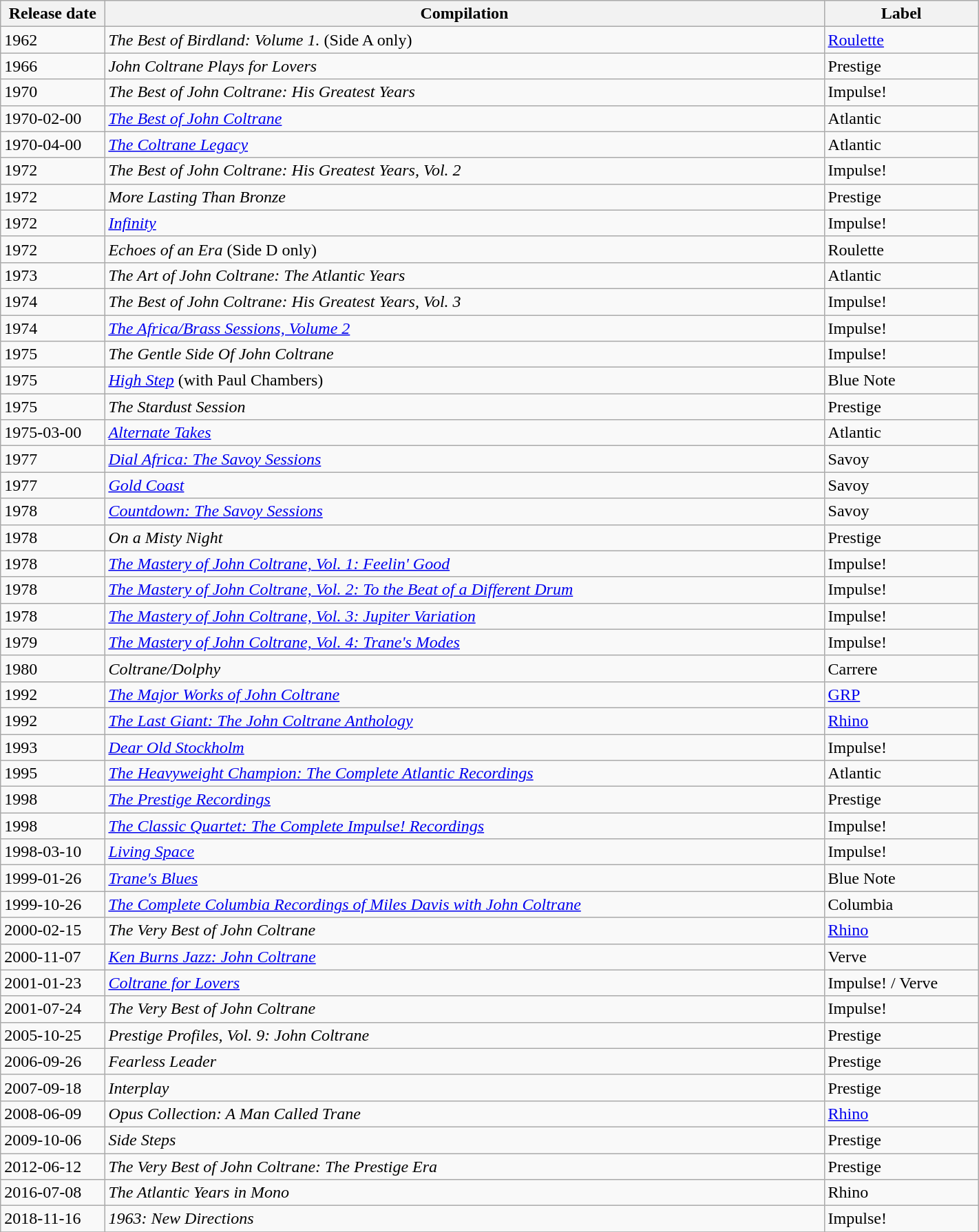<table class="wikitable sortable" style="width:75%">
<tr>
<th style="vertical-align:bottom; text-align:center; width:50px;">Release date</th>
<th style="vertical-align:bottom; text-align:center; width:400px;">Compilation</th>
<th style="vertical-align:bottom; text-align:center; width:80px;">Label</th>
</tr>
<tr>
<td>1962</td>
<td><em>The Best of Birdland: Volume 1.</em> (Side A only)</td>
<td><a href='#'>Roulette</a></td>
</tr>
<tr>
<td>1966</td>
<td><em>John Coltrane Plays for Lovers</em></td>
<td>Prestige</td>
</tr>
<tr>
<td>1970</td>
<td><em>The Best of John Coltrane: His Greatest Years</em></td>
<td>Impulse!</td>
</tr>
<tr>
<td>1970-02-00</td>
<td><em><a href='#'>The Best of John Coltrane</a></em></td>
<td>Atlantic</td>
</tr>
<tr>
<td>1970-04-00</td>
<td><em><a href='#'>The Coltrane Legacy</a></em></td>
<td>Atlantic</td>
</tr>
<tr>
<td>1972</td>
<td><em>The Best of John Coltrane: His Greatest Years, Vol. 2</em></td>
<td>Impulse!</td>
</tr>
<tr>
<td>1972</td>
<td><em>More Lasting Than Bronze</em></td>
<td>Prestige</td>
</tr>
<tr>
<td>1972</td>
<td><em><a href='#'>Infinity</a></em></td>
<td>Impulse!</td>
</tr>
<tr>
<td>1972</td>
<td><em>Echoes of an Era</em> (Side D only)</td>
<td>Roulette</td>
</tr>
<tr>
<td>1973</td>
<td><em>The Art of John Coltrane: The Atlantic Years</em></td>
<td>Atlantic</td>
</tr>
<tr>
<td>1974</td>
<td><em>The Best of John Coltrane: His Greatest Years, Vol. 3</em></td>
<td>Impulse!</td>
</tr>
<tr>
<td>1974</td>
<td><em><a href='#'>The Africa/Brass Sessions, Volume 2</a></em></td>
<td>Impulse!</td>
</tr>
<tr>
<td>1975</td>
<td><em>The Gentle Side Of John Coltrane</em></td>
<td>Impulse!</td>
</tr>
<tr>
<td>1975</td>
<td><em><a href='#'>High Step</a></em> (with Paul Chambers)</td>
<td>Blue Note</td>
</tr>
<tr>
<td>1975</td>
<td><em>The Stardust Session</em></td>
<td>Prestige</td>
</tr>
<tr>
<td>1975-03-00</td>
<td><em><a href='#'>Alternate Takes</a></em></td>
<td>Atlantic</td>
</tr>
<tr>
<td>1977</td>
<td><em><a href='#'>Dial Africa: The Savoy Sessions</a></em></td>
<td>Savoy</td>
</tr>
<tr>
<td>1977</td>
<td><em><a href='#'>Gold Coast</a></em></td>
<td>Savoy</td>
</tr>
<tr>
<td>1978</td>
<td><em><a href='#'>Countdown: The Savoy Sessions</a></em></td>
<td>Savoy</td>
</tr>
<tr>
<td>1978</td>
<td><em>On a Misty Night</em></td>
<td>Prestige</td>
</tr>
<tr>
<td>1978</td>
<td><em><a href='#'>The Mastery of John Coltrane, Vol. 1: Feelin' Good</a></em></td>
<td>Impulse!</td>
</tr>
<tr>
<td>1978</td>
<td><em><a href='#'>The Mastery of John Coltrane, Vol. 2: To the Beat of a Different Drum</a></em></td>
<td>Impulse!</td>
</tr>
<tr>
<td>1978</td>
<td><em><a href='#'>The Mastery of John Coltrane, Vol. 3: Jupiter Variation</a></em></td>
<td>Impulse!</td>
</tr>
<tr>
<td>1979</td>
<td><em><a href='#'>The Mastery of John Coltrane, Vol. 4: Trane's Modes</a></em></td>
<td>Impulse!</td>
</tr>
<tr>
<td>1980</td>
<td><em>Coltrane/Dolphy</em></td>
<td>Carrere</td>
</tr>
<tr>
<td>1992</td>
<td><em><a href='#'>The Major Works of John Coltrane</a></em></td>
<td><a href='#'>GRP</a></td>
</tr>
<tr>
<td>1992</td>
<td><em><a href='#'>The Last Giant: The John Coltrane Anthology</a></em></td>
<td><a href='#'>Rhino</a></td>
</tr>
<tr>
<td>1993</td>
<td><em><a href='#'>Dear Old Stockholm</a></em></td>
<td>Impulse!</td>
</tr>
<tr>
<td>1995</td>
<td><em><a href='#'>The Heavyweight Champion: The Complete Atlantic Recordings</a></em></td>
<td>Atlantic</td>
</tr>
<tr>
<td>1998</td>
<td><em><a href='#'>The Prestige Recordings</a></em></td>
<td>Prestige</td>
</tr>
<tr>
<td>1998</td>
<td><em><a href='#'>The Classic Quartet: The Complete Impulse! Recordings</a></em></td>
<td>Impulse!</td>
</tr>
<tr>
<td>1998-03-10</td>
<td><em><a href='#'>Living Space</a></em></td>
<td>Impulse!</td>
</tr>
<tr>
<td>1999-01-26</td>
<td><em><a href='#'>Trane's Blues</a></em></td>
<td>Blue Note</td>
</tr>
<tr>
<td>1999-10-26</td>
<td><em><a href='#'>The Complete Columbia Recordings of Miles Davis with John Coltrane</a></em></td>
<td>Columbia</td>
</tr>
<tr>
<td>2000-02-15</td>
<td><em>The Very Best of John Coltrane</em></td>
<td><a href='#'>Rhino</a></td>
</tr>
<tr>
<td>2000-11-07</td>
<td><em><a href='#'>Ken Burns Jazz: John Coltrane</a></em></td>
<td>Verve</td>
</tr>
<tr>
<td>2001-01-23</td>
<td><em><a href='#'>Coltrane for Lovers</a></em></td>
<td>Impulse! / Verve</td>
</tr>
<tr>
<td>2001-07-24</td>
<td><em>The Very Best of John Coltrane</em></td>
<td>Impulse!</td>
</tr>
<tr>
<td>2005-10-25</td>
<td><em>Prestige Profiles, Vol. 9: John Coltrane</em></td>
<td>Prestige</td>
</tr>
<tr>
<td>2006-09-26</td>
<td><em>Fearless Leader</em></td>
<td>Prestige</td>
</tr>
<tr>
<td>2007-09-18</td>
<td><em>Interplay</em></td>
<td>Prestige</td>
</tr>
<tr>
<td>2008-06-09</td>
<td><em>Opus Collection: A Man Called Trane</em></td>
<td><a href='#'>Rhino</a></td>
</tr>
<tr>
<td>2009-10-06</td>
<td><em>Side Steps</em></td>
<td>Prestige</td>
</tr>
<tr>
<td>2012-06-12</td>
<td><em>The Very Best of John Coltrane: The Prestige Era</em></td>
<td>Prestige</td>
</tr>
<tr>
<td>2016-07-08</td>
<td><em>The Atlantic Years in Mono</em></td>
<td>Rhino</td>
</tr>
<tr>
<td>2018-11-16</td>
<td><em>1963: New Directions</em></td>
<td>Impulse!</td>
</tr>
<tr>
</tr>
</table>
